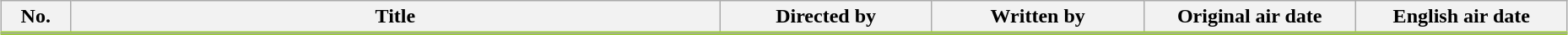<table class="wikitable" style="width:98%; margin:auto; background:#FFF;">
<tr style="border-bottom: 3px solid #9ACD32;">
<th style="width:3em;">No.</th>
<th>Title</th>
<th style="width:10em;">Directed by</th>
<th style="width:10em;">Written by</th>
<th style="width:10em;">Original air date</th>
<th style="width:10em;">English air date</th>
</tr>
<tr>
</tr>
</table>
